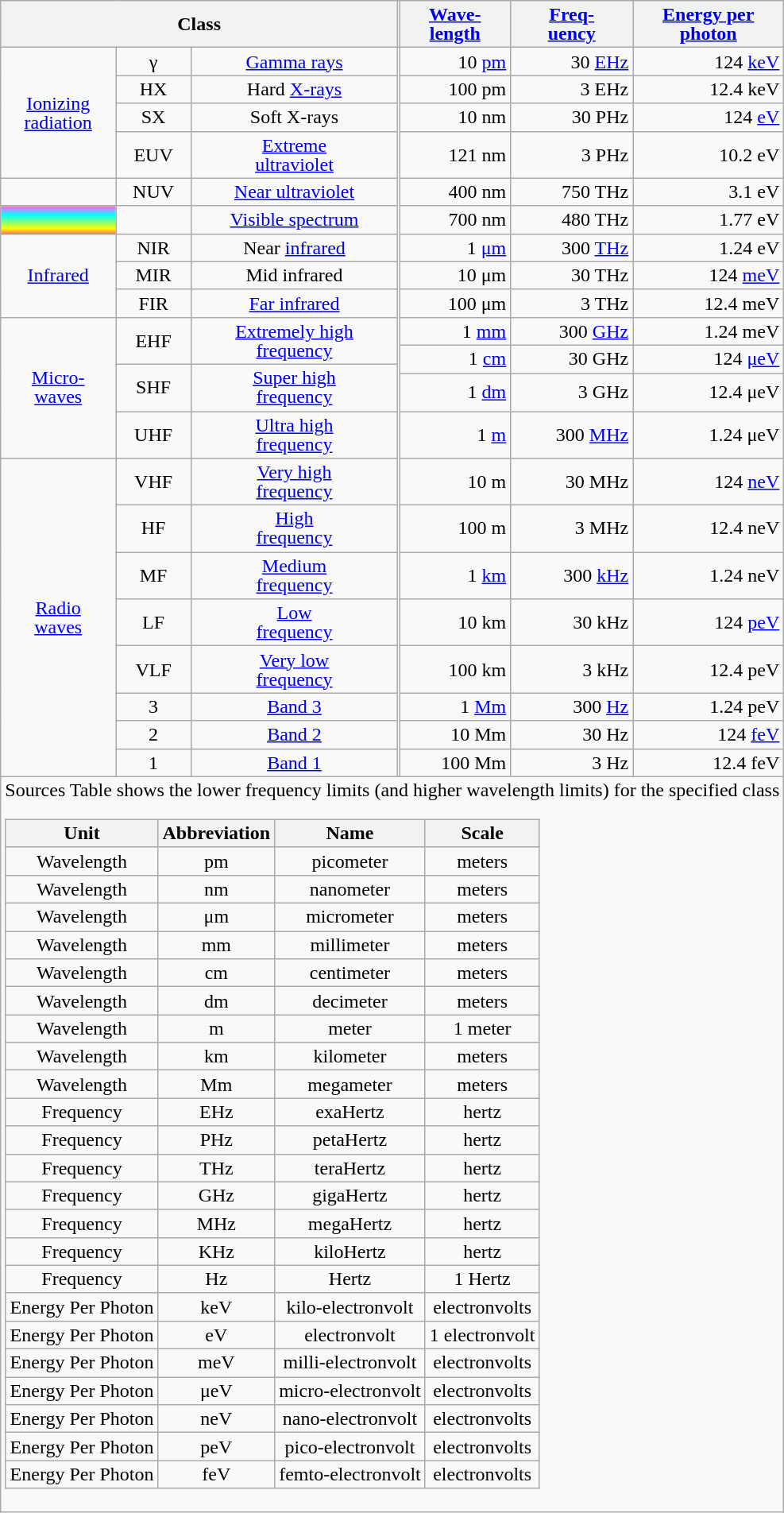<table class="wikitable outercollapse" style="float:center; text-align:center; margin:1em 1em 1em 1em; line-height:1;">
<tr>
<th colspan=3>Class</th>
<th style="padding:0;font-size:1px;"></th>
<th><a href='#'>Wave-<br>length</a><br></th>
<th><a href='#'>Freq-<br>uency</a><br></th>
<th><a href='#'>Energy per<br>photon</a><br></th>
</tr>
<tr>
<td rowspan="5"><a href='#'>Ionizing<br>radiation</a></td>
<td rowspan="2">γ</td>
<td rowspan="2"><a href='#'>Gamma rays</a></td>
<td rowspan="35" style="background:#fff; padding:0; font-size:1px;"></td>
<td style="text-align:right;">10 <a href='#'>pm</a></td>
<td style="text-align:right;">30 <a href='#'>EHz</a></td>
<td style="text-align:right;">124 <a href='#'>keV</a></td>
</tr>
<tr>
<td rowspan="2" style="text-align:right;">100 pm</td>
<td rowspan="2" style="text-align:right;">3 EHz</td>
<td rowspan="2" style="text-align:right;">12.4 keV</td>
</tr>
<tr>
<td>HX</td>
<td>Hard <a href='#'>X-rays</a></td>
</tr>
<tr>
<td>SX</td>
<td>Soft X-rays</td>
<td style="text-align:right;">10 nm</td>
<td style="text-align:right;">30 PHz</td>
<td style="text-align:right;">124 <a href='#'>eV</a></td>
</tr>
<tr>
<td>EUV</td>
<td><a href='#'>Extreme<br>ultraviolet</a></td>
<td style="text-align:right;">121 nm</td>
<td style="text-align:right;">3 PHz</td>
<td style="text-align:right;">10.2 eV</td>
</tr>
<tr>
<td></td>
<td>NUV</td>
<td><a href='#'>Near ultraviolet</a><br></td>
<td style="text-align:right;">400 nm</td>
<td style="text-align:right;">750 THz</td>
<td style="text-align:right;">3.1 eV</td>
</tr>
<tr>
<td style="background:linear-gradient(to bottom,#f6f 0%,#0ff 30%,#ff0 80%,#f66 100%);"></td>
<td></td>
<td><a href='#'>Visible spectrum</a></td>
<td style="text-align:right;">700 nm</td>
<td style="text-align:right;">480 THz</td>
<td style="text-align:right;">1.77 eV</td>
</tr>
<tr>
<td rowspan="6"><a href='#'>Infrared</a></td>
<td rowspan="2">NIR</td>
<td rowspan="2">Near <a href='#'>infrared</a></td>
<td style="text-align:right;">1 <a href='#'>μm</a></td>
<td style="text-align:right;">300 <a href='#'>THz</a></td>
<td style="text-align:right;">1.24 eV</td>
</tr>
<tr>
<td rowspan="2" style="text-align:right;">10  μm</td>
<td rowspan="2" style="text-align:right;">30  THz</td>
<td rowspan="2" style="text-align:right;">124 <a href='#'>meV</a></td>
</tr>
<tr>
<td rowspan="2">MIR</td>
<td rowspan="2">Mid infrared</td>
</tr>
<tr>
<td rowspan="2" style="text-align:right;">100 μm</td>
<td rowspan="2" style="text-align:right;">3 THz</td>
<td rowspan="2" style="text-align:right;">12.4 meV</td>
</tr>
<tr>
<td rowspan="2">FIR</td>
<td rowspan="2"><a href='#'>Far infrared</a></td>
</tr>
<tr>
<td rowspan="2" style="text-align:right;">1 <a href='#'>mm</a></td>
<td rowspan="2" style="text-align:right;">300  <a href='#'>GHz</a></td>
<td rowspan="2" style="text-align:right;">1.24 meV</td>
</tr>
<tr>
<td rowspan="6"><a href='#'>Micro-<br>waves</a></td>
<td rowspan="2">EHF</td>
<td rowspan="2"><a href='#'>Extremely high<br>frequency</a></td>
</tr>
<tr>
<td rowspan="2" style="text-align:right;">1  <a href='#'>cm</a></td>
<td rowspan="2" style="text-align:right;">30 GHz</td>
<td rowspan="2" style="text-align:right;">124 <a href='#'>μeV</a></td>
</tr>
<tr>
<td rowspan="2">SHF</td>
<td rowspan="2"><a href='#'>Super high<br>frequency</a></td>
</tr>
<tr>
<td rowspan="2" style="text-align:right;">1 <a href='#'>dm</a></td>
<td rowspan="2" style="text-align:right;">3 GHz</td>
<td rowspan="2" style="text-align:right;">12.4 μeV</td>
</tr>
<tr>
<td rowspan="2">UHF</td>
<td rowspan="2"><a href='#'>Ultra high<br>frequency</a></td>
</tr>
<tr>
<td rowspan="2" style="text-align:right;">1  <a href='#'>m</a></td>
<td rowspan="2" style="text-align:right;">300 <a href='#'>MHz</a></td>
<td rowspan="2" style="text-align:right;">1.24 μeV</td>
</tr>
<tr>
<td rowspan="16"><a href='#'>Radio<br>waves</a></td>
<td rowspan="2">VHF</td>
<td rowspan="2"><a href='#'>Very high<br>frequency</a></td>
</tr>
<tr>
<td rowspan="2" style="text-align:right;">10 m</td>
<td rowspan="2" style="text-align:right;">30 MHz</td>
<td rowspan="2" style="text-align:right;">124 <a href='#'>neV</a></td>
</tr>
<tr>
<td rowspan="2">HF</td>
<td rowspan="2"><a href='#'>High<br>frequency</a></td>
</tr>
<tr>
<td rowspan="2" style="text-align:right;">100 m</td>
<td rowspan="2" style="text-align:right;">3 MHz</td>
<td rowspan="2" style="text-align:right;">12.4 neV</td>
</tr>
<tr>
<td rowspan="2">MF</td>
<td rowspan="2"><a href='#'>Medium<br>frequency</a></td>
</tr>
<tr>
<td rowspan="2" style="text-align:right;">1 <a href='#'>km</a></td>
<td rowspan="2" style="text-align:right;">300 <a href='#'>kHz</a></td>
<td rowspan="2" style="text-align:right;">1.24 neV</td>
</tr>
<tr>
<td rowspan="2">LF</td>
<td rowspan="2"><a href='#'>Low<br>frequency</a></td>
</tr>
<tr>
<td rowspan="2" style="text-align:right;">10 km</td>
<td rowspan="2" style="text-align:right;">30 kHz</td>
<td rowspan="2" style="text-align:right;">124 <a href='#'>peV</a></td>
</tr>
<tr>
<td rowspan="2">VLF</td>
<td rowspan="2"><a href='#'>Very low<br>frequency</a></td>
</tr>
<tr>
<td rowspan="2" style="text-align:right;">100 km</td>
<td rowspan="2" style="text-align:right;">3 kHz</td>
<td rowspan="2" style="text-align:right;">12.4 peV</td>
</tr>
<tr>
<td rowspan="2">3</td>
<td rowspan="2"><a href='#'>Band 3</a></td>
</tr>
<tr>
<td rowspan="2" style="text-align:right;">1 <a href='#'>Mm</a></td>
<td rowspan="2" style="text-align:right;">300 <a href='#'>Hz</a></td>
<td rowspan="2" style="text-align:right;">1.24 peV</td>
</tr>
<tr>
<td rowspan="2">2</td>
<td rowspan="2"><a href='#'>Band 2</a></td>
</tr>
<tr>
<td rowspan="2" style="text-align:right;">10 Mm</td>
<td rowspan="2" style="text-align:right;">30 Hz</td>
<td rowspan="2" style="text-align:right;">124 <a href='#'>feV</a></td>
</tr>
<tr>
<td rowspan="2">1</td>
<td rowspan="2"><a href='#'>Band 1</a></td>
</tr>
<tr>
<td style="text-align:right;">100 Mm</td>
<td style="text-align:right;">3 Hz</td>
<td style="text-align:right;">12.4 feV</td>
</tr>
<tr>
<td colspan=7>Sources Table shows the lower frequency limits (and higher wavelength limits) for the specified class<br><table class="wikitable mw-collapsible innercollapse" |>
<tr>
<th>Unit</th>
<th>Abbreviation</th>
<th>Name</th>
<th><strong>Scale</strong></th>
</tr>
<tr>
<td>Wavelength</td>
<td>pm</td>
<td>picometer</td>
<td> meters</td>
</tr>
<tr>
<td>Wavelength</td>
<td>nm</td>
<td>nanometer</td>
<td> meters</td>
</tr>
<tr>
<td>Wavelength</td>
<td>μm</td>
<td>micrometer</td>
<td> meters</td>
</tr>
<tr>
<td>Wavelength</td>
<td>mm</td>
<td>millimeter</td>
<td> meters</td>
</tr>
<tr>
<td>Wavelength</td>
<td>cm</td>
<td>centimeter</td>
<td> meters</td>
</tr>
<tr>
<td>Wavelength</td>
<td>dm</td>
<td>decimeter</td>
<td> meters</td>
</tr>
<tr>
<td>Wavelength</td>
<td>m</td>
<td>meter</td>
<td>1 meter</td>
</tr>
<tr>
<td>Wavelength</td>
<td>km</td>
<td>kilometer</td>
<td> meters</td>
</tr>
<tr>
<td>Wavelength</td>
<td>Mm</td>
<td>megameter</td>
<td> meters</td>
</tr>
<tr>
<td>Frequency</td>
<td>EHz</td>
<td>exaHertz</td>
<td> hertz</td>
</tr>
<tr>
<td>Frequency</td>
<td>PHz</td>
<td>petaHertz</td>
<td> hertz</td>
</tr>
<tr>
<td>Frequency</td>
<td>THz</td>
<td>teraHertz</td>
<td> hertz</td>
</tr>
<tr>
<td>Frequency</td>
<td>GHz</td>
<td>gigaHertz</td>
<td> hertz</td>
</tr>
<tr>
<td>Frequency</td>
<td>MHz</td>
<td>megaHertz</td>
<td> hertz</td>
</tr>
<tr>
<td>Frequency</td>
<td>KHz</td>
<td>kiloHertz</td>
<td> hertz</td>
</tr>
<tr>
<td>Frequency</td>
<td>Hz</td>
<td>Hertz</td>
<td>1 Hertz</td>
</tr>
<tr>
<td>Energy Per  Photon</td>
<td>keV</td>
<td>kilo-electronvolt</td>
<td> electronvolts</td>
</tr>
<tr>
<td>Energy Per  Photon</td>
<td>eV</td>
<td>electronvolt</td>
<td>1 electronvolt</td>
</tr>
<tr>
<td>Energy Per  Photon</td>
<td>meV</td>
<td>milli-electronvolt</td>
<td> electronvolts</td>
</tr>
<tr>
<td>Energy Per  Photon</td>
<td>μeV</td>
<td>micro-electronvolt</td>
<td>electronvolts</td>
</tr>
<tr>
<td>Energy Per  Photon</td>
<td>neV</td>
<td>nano-electronvolt</td>
<td> electronvolts</td>
</tr>
<tr>
<td>Energy Per  Photon</td>
<td>peV</td>
<td>pico-electronvolt</td>
<td>  electronvolts</td>
</tr>
<tr>
<td>Energy  Per Photon</td>
<td>feV</td>
<td>femto-electronvolt</td>
<td>  electronvolts</td>
</tr>
</table>
</td>
</tr>
</table>
